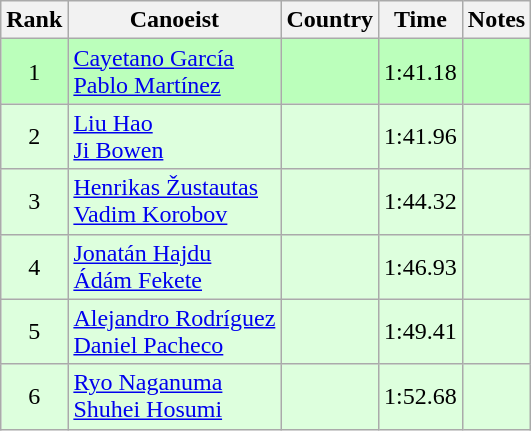<table class="wikitable" style="text-align:center">
<tr>
<th>Rank</th>
<th>Canoeist</th>
<th>Country</th>
<th>Time</th>
<th>Notes</th>
</tr>
<tr bgcolor=bbffbb>
<td>1</td>
<td align="left"><a href='#'>Cayetano García</a><br><a href='#'>Pablo Martínez</a></td>
<td align="left"></td>
<td>1:41.18</td>
<td></td>
</tr>
<tr bgcolor=ddffdd>
<td>2</td>
<td align="left"><a href='#'>Liu Hao</a><br><a href='#'>Ji Bowen</a></td>
<td align="left"></td>
<td>1:41.96</td>
<td></td>
</tr>
<tr bgcolor=ddffdd>
<td>3</td>
<td align="left"><a href='#'>Henrikas Žustautas</a><br><a href='#'>Vadim Korobov</a></td>
<td align="left"></td>
<td>1:44.32</td>
<td></td>
</tr>
<tr bgcolor=ddffdd>
<td>4</td>
<td align="left"><a href='#'>Jonatán Hajdu</a><br><a href='#'>Ádám Fekete</a></td>
<td align="left"></td>
<td>1:46.93</td>
<td></td>
</tr>
<tr bgcolor=ddffdd>
<td>5</td>
<td align="left"><a href='#'>Alejandro Rodríguez</a><br><a href='#'>Daniel Pacheco</a></td>
<td align="left"></td>
<td>1:49.41</td>
<td></td>
</tr>
<tr bgcolor=ddffdd>
<td>6</td>
<td align="left"><a href='#'>Ryo Naganuma</a><br><a href='#'>Shuhei Hosumi</a></td>
<td align="left"></td>
<td>1:52.68</td>
<td></td>
</tr>
</table>
